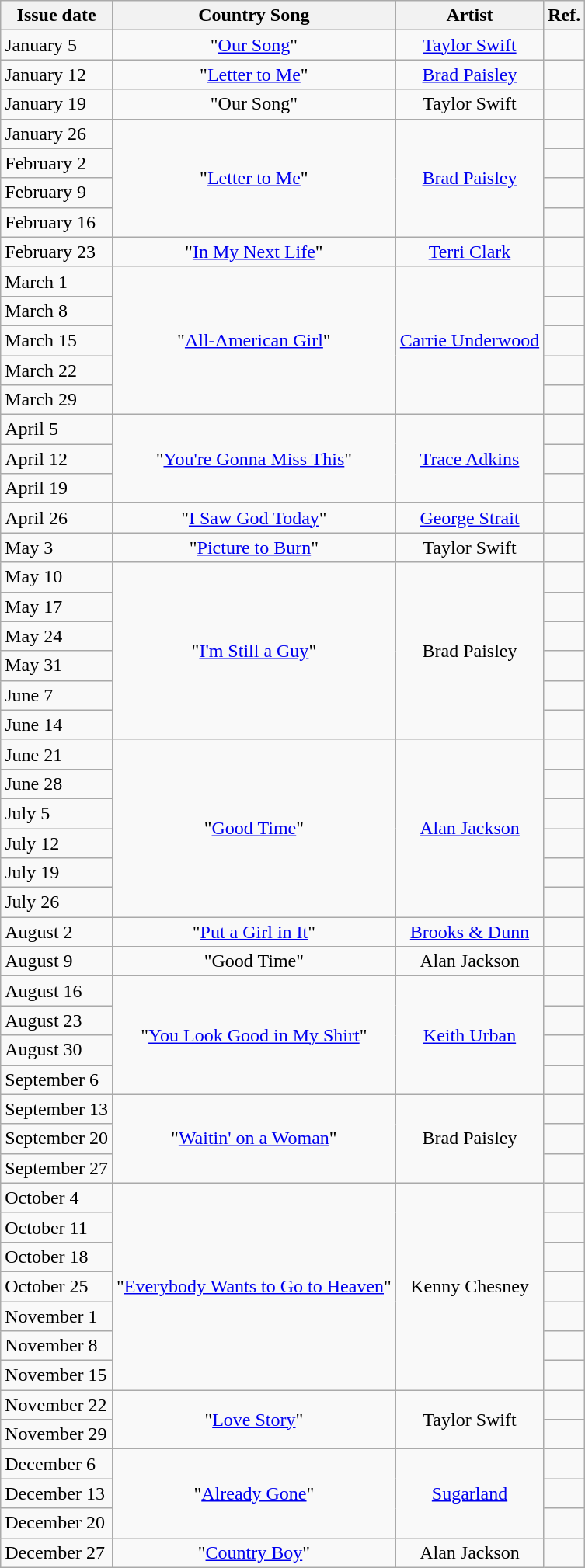<table class="wikitable">
<tr>
<th>Issue date</th>
<th>Country Song</th>
<th>Artist</th>
<th>Ref.</th>
</tr>
<tr>
<td>January 5</td>
<td align="center">"<a href='#'>Our Song</a>"</td>
<td align="center"><a href='#'>Taylor Swift</a></td>
<td align="center"></td>
</tr>
<tr>
<td>January 12</td>
<td align="center">"<a href='#'>Letter to Me</a>"</td>
<td align="center"><a href='#'>Brad Paisley</a></td>
<td align="center"></td>
</tr>
<tr>
<td>January 19</td>
<td align="center">"Our Song"</td>
<td align="center">Taylor Swift</td>
<td align="center"></td>
</tr>
<tr>
<td>January 26</td>
<td align="center" rowspan="4">"<a href='#'>Letter to Me</a>"</td>
<td align="center" rowspan="4"><a href='#'>Brad Paisley</a></td>
<td align="center"></td>
</tr>
<tr>
<td>February 2</td>
<td align="center"></td>
</tr>
<tr>
<td>February 9</td>
<td align="center"></td>
</tr>
<tr>
<td>February 16</td>
<td align="center"></td>
</tr>
<tr>
<td>February 23</td>
<td align="center">"<a href='#'>In My Next Life</a>"</td>
<td align="center"><a href='#'>Terri Clark</a></td>
<td align="center"></td>
</tr>
<tr>
<td>March 1</td>
<td align="center" rowspan="5">"<a href='#'>All-American Girl</a>"</td>
<td align="center" rowspan="5"><a href='#'>Carrie Underwood</a></td>
<td align="center"></td>
</tr>
<tr>
<td>March 8</td>
<td align="center"></td>
</tr>
<tr>
<td>March 15</td>
<td align="center"></td>
</tr>
<tr>
<td>March 22</td>
<td align="center"></td>
</tr>
<tr>
<td>March 29</td>
<td align="center"></td>
</tr>
<tr>
<td>April 5</td>
<td align="center" rowspan="3">"<a href='#'>You're Gonna Miss This</a>"</td>
<td align="center" rowspan="3"><a href='#'>Trace Adkins</a></td>
<td align="center"></td>
</tr>
<tr>
<td>April 12</td>
<td align="center"></td>
</tr>
<tr>
<td>April 19</td>
<td align="center"></td>
</tr>
<tr>
<td>April 26</td>
<td align="center">"<a href='#'>I Saw God Today</a>"</td>
<td align="center"><a href='#'>George Strait</a></td>
<td align="center"></td>
</tr>
<tr>
<td>May 3</td>
<td align="center">"<a href='#'>Picture to Burn</a>"</td>
<td align="center">Taylor Swift</td>
<td align="center"></td>
</tr>
<tr>
<td>May 10</td>
<td align="center" rowspan="6">"<a href='#'>I'm Still a Guy</a>"</td>
<td align="center" rowspan="6">Brad Paisley</td>
<td align="center"></td>
</tr>
<tr>
<td>May 17</td>
<td align="center"></td>
</tr>
<tr>
<td>May 24</td>
<td align="center"></td>
</tr>
<tr>
<td>May 31</td>
<td align="center"></td>
</tr>
<tr>
<td>June 7</td>
<td align="center"></td>
</tr>
<tr>
<td>June 14</td>
<td align="center"></td>
</tr>
<tr>
<td>June 21</td>
<td align="center" rowspan="6">"<a href='#'>Good Time</a>"</td>
<td align="center" rowspan="6"><a href='#'>Alan Jackson</a></td>
<td align="center"></td>
</tr>
<tr>
<td>June 28</td>
<td align="center"></td>
</tr>
<tr>
<td>July 5</td>
<td align="center"></td>
</tr>
<tr>
<td>July 12</td>
<td align="center"></td>
</tr>
<tr>
<td>July 19</td>
<td align="center"></td>
</tr>
<tr>
<td>July 26</td>
<td align="center"></td>
</tr>
<tr>
<td>August 2</td>
<td align="center">"<a href='#'>Put a Girl in It</a>"</td>
<td align="center"><a href='#'>Brooks & Dunn</a></td>
<td align="center"></td>
</tr>
<tr>
<td>August 9</td>
<td align="center">"Good Time"</td>
<td align="center">Alan Jackson</td>
<td align="center"></td>
</tr>
<tr>
<td>August 16</td>
<td align="center" rowspan="4">"<a href='#'>You Look Good in My Shirt</a>"</td>
<td align="center" rowspan="4"><a href='#'>Keith Urban</a></td>
<td align="center"></td>
</tr>
<tr>
<td>August 23</td>
<td align="center"></td>
</tr>
<tr>
<td>August 30</td>
<td align="center"></td>
</tr>
<tr>
<td>September 6</td>
<td align="center"></td>
</tr>
<tr>
<td>September 13</td>
<td align="center" rowspan="3">"<a href='#'>Waitin' on a Woman</a>"</td>
<td align="center" rowspan="3">Brad Paisley</td>
<td align="center"></td>
</tr>
<tr>
<td>September 20</td>
<td align="center"></td>
</tr>
<tr>
<td>September 27</td>
<td align="center"></td>
</tr>
<tr>
<td>October 4</td>
<td align="center" rowspan="7">"<a href='#'>Everybody Wants to Go to Heaven</a>"</td>
<td align="center" rowspan="7">Kenny Chesney</td>
<td align="center"></td>
</tr>
<tr>
<td>October 11</td>
<td align="center"></td>
</tr>
<tr>
<td>October 18</td>
<td align="center"></td>
</tr>
<tr>
<td>October 25</td>
<td align="center"></td>
</tr>
<tr>
<td>November 1</td>
<td align="center"></td>
</tr>
<tr>
<td>November 8</td>
<td align="center"></td>
</tr>
<tr>
<td>November 15</td>
<td align="center"></td>
</tr>
<tr>
<td>November 22</td>
<td align="center" rowspan="2">"<a href='#'>Love Story</a>"</td>
<td align="center" rowspan="2">Taylor Swift</td>
<td align="center"></td>
</tr>
<tr>
<td>November 29</td>
<td align="center"></td>
</tr>
<tr>
<td>December 6</td>
<td align="center" rowspan="3">"<a href='#'>Already Gone</a>"</td>
<td align="center" rowspan="3"><a href='#'>Sugarland</a></td>
<td align="center"></td>
</tr>
<tr>
<td>December 13</td>
<td align="center"></td>
</tr>
<tr>
<td>December 20</td>
<td align="center"></td>
</tr>
<tr>
<td>December 27</td>
<td align="center">"<a href='#'>Country Boy</a>"</td>
<td align="center">Alan Jackson</td>
<td align="center"></td>
</tr>
</table>
